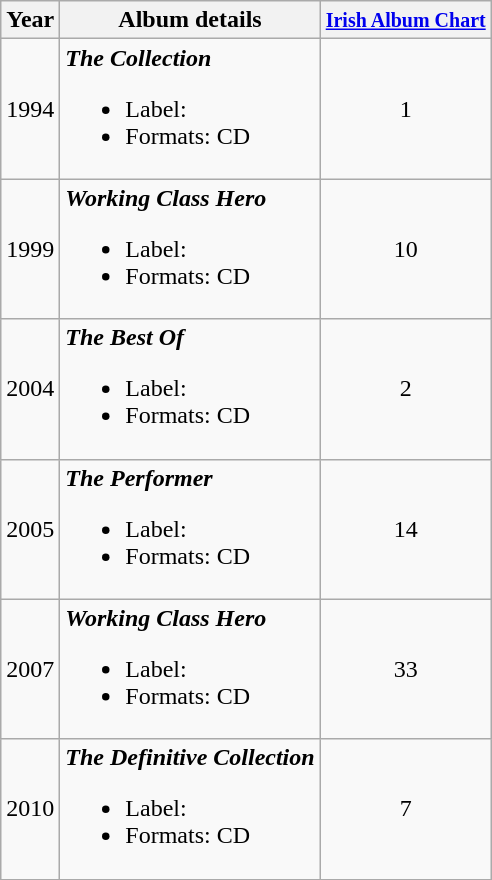<table class="wikitable" style="text-align:center;">
<tr>
<th>Year</th>
<th>Album details</th>
<th colspan="3"><small><a href='#'>Irish Album Chart</a></small></th>
</tr>
<tr>
<td>1994</td>
<td align="left"><strong><em>The Collection</em></strong><br><ul><li>Label:</li><li>Formats: CD</li></ul></td>
<td>1</td>
</tr>
<tr>
<td>1999</td>
<td align="left"><strong><em>Working Class Hero</em></strong><br><ul><li>Label:</li><li>Formats: CD</li></ul></td>
<td>10</td>
</tr>
<tr>
<td>2004</td>
<td align="left"><strong><em>The Best Of</em></strong><br><ul><li>Label:</li><li>Formats: CD</li></ul></td>
<td>2</td>
</tr>
<tr>
<td>2005</td>
<td align="left"><strong><em>The Performer</em></strong><br><ul><li>Label:</li><li>Formats: CD</li></ul></td>
<td>14</td>
</tr>
<tr>
<td>2007</td>
<td align="left"><strong><em>Working Class Hero</em></strong><br><ul><li>Label:</li><li>Formats: CD</li></ul></td>
<td>33</td>
</tr>
<tr>
<td>2010</td>
<td align="left"><strong><em>The Definitive Collection</em></strong><br><ul><li>Label:</li><li>Formats: CD</li></ul></td>
<td>7</td>
</tr>
</table>
